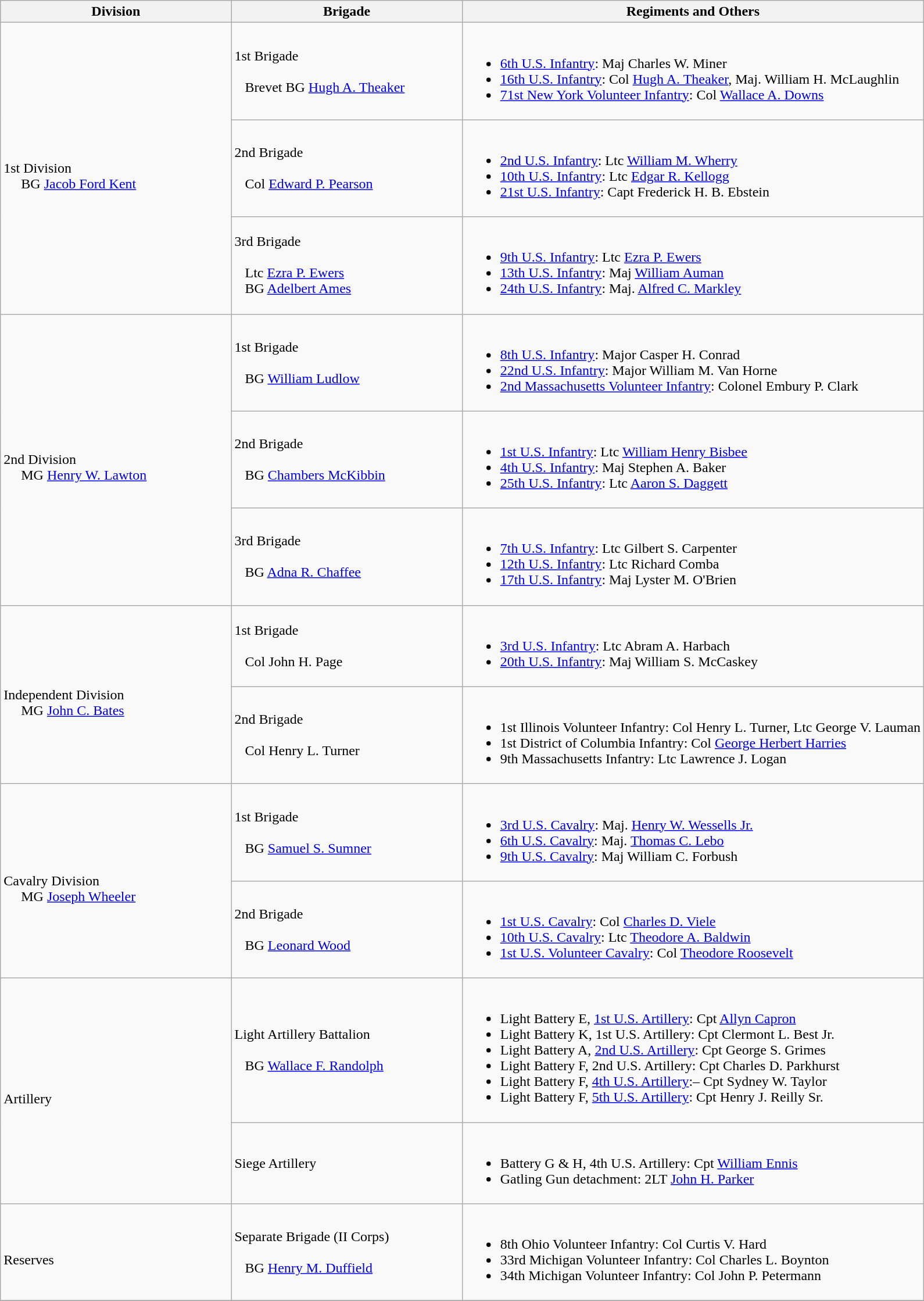<table class="wikitable">
<tr>
<th width=25%>Division</th>
<th width=25%>Brigade</th>
<th>Regiments and Others</th>
</tr>
<tr>
<td rowspan=3><br>1st Division
<br>    
BG <a href='#'>Jacob Ford Kent</a></td>
<td>1st Brigade<br><br>  
Brevet BG <a href='#'>Hugh A. Theaker</a></td>
<td><br><ul><li><a href='#'>6th U.S. Infantry</a>: Maj Charles W. Miner</li><li><a href='#'>16th U.S. Infantry</a>: Col <a href='#'>Hugh A. Theaker</a>, Maj. William H. McLaughlin</li><li><a href='#'>71st New York Volunteer Infantry</a>: Col <a href='#'>Wallace A. Downs</a></li></ul></td>
</tr>
<tr>
<td>2nd Brigade<br><br>  
Col <a href='#'>Edward P. Pearson</a></td>
<td><br><ul><li><a href='#'>2nd U.S. Infantry</a>: Ltc <a href='#'>William M. Wherry</a></li><li><a href='#'>10th U.S. Infantry</a>: Ltc <a href='#'>Edgar R. Kellogg</a></li><li><a href='#'>21st U.S. Infantry</a>: Capt Frederick H. B. Ebstein</li></ul></td>
</tr>
<tr>
<td>3rd Brigade<br><br>  
Ltc <a href='#'>Ezra P. Ewers</a>
<br>  
BG <a href='#'>Adelbert Ames</a></td>
<td><br><ul><li><a href='#'>9th U.S. Infantry</a>: Ltc <a href='#'>Ezra P. Ewers</a></li><li><a href='#'>13th U.S. Infantry</a>: Maj <a href='#'>William Auman</a></li><li><a href='#'>24th U.S. Infantry</a>: Maj. <a href='#'>Alfred C. Markley</a></li></ul></td>
</tr>
<tr>
<td rowspan=3><br>2nd Division
<br>    
MG <a href='#'>Henry W. Lawton</a></td>
<td>1st Brigade<br><br>  
BG <a href='#'>William Ludlow</a></td>
<td><br><ul><li><a href='#'>8th U.S. Infantry</a>: Major Casper H. Conrad</li><li><a href='#'>22nd U.S. Infantry</a>: Major William M. Van Horne</li><li><a href='#'>2nd Massachusetts Volunteer Infantry</a>: Colonel Embury P. Clark</li></ul></td>
</tr>
<tr>
<td>2nd Brigade<br><br>  
BG <a href='#'>Chambers McKibbin</a></td>
<td><br><ul><li><a href='#'>1st U.S. Infantry</a>: Ltc <a href='#'>William Henry Bisbee</a></li><li><a href='#'>4th U.S. Infantry</a>: Maj Stephen A. Baker</li><li><a href='#'>25th U.S. Infantry</a>: Ltc <a href='#'>Aaron S. Daggett</a></li></ul></td>
</tr>
<tr>
<td>3rd Brigade<br><br>  
BG <a href='#'>Adna R. Chaffee</a></td>
<td><br><ul><li><a href='#'>7th U.S. Infantry</a>: Ltc Gilbert S. Carpenter</li><li><a href='#'>12th U.S. Infantry</a>: Ltc Richard Comba</li><li><a href='#'>17th U.S. Infantry</a>: Maj Lyster M. O'Brien</li></ul></td>
</tr>
<tr>
<td rowspan=2><br>Independent Division
<br>    
MG <a href='#'>John C. Bates</a></td>
<td>1st Brigade<br><br>  
Col John H. Page</td>
<td><br><ul><li><a href='#'>3rd U.S. Infantry</a>: Ltc Abram A. Harbach</li><li><a href='#'>20th U.S. Infantry</a>: Maj William S. McCaskey</li></ul></td>
</tr>
<tr>
<td>2nd Brigade<br><br>  
Col Henry L. Turner</td>
<td><br><ul><li>1st Illinois Volunteer Infantry: Col Henry L. Turner, Ltc George V. Lauman</li><li>1st District of Columbia Infantry: Col <a href='#'>George Herbert Harries</a></li><li>9th Massachusetts Infantry: Ltc Lawrence J. Logan</li></ul></td>
</tr>
<tr>
<td rowspan=2><br>Cavalry Division
<br>    
MG <a href='#'>Joseph Wheeler</a></td>
<td>1st Brigade<br><br>  
BG <a href='#'>Samuel S. Sumner</a></td>
<td><br><ul><li><a href='#'>3rd U.S. Cavalry</a>: Maj. <a href='#'>Henry W. Wessells Jr.</a></li><li><a href='#'>6th U.S. Cavalry</a>: Maj. <a href='#'>Thomas C. Lebo</a></li><li><a href='#'>9th U.S. Cavalry</a>: Maj William C. Forbush</li></ul></td>
</tr>
<tr>
<td>2nd Brigade<br><br>  
BG <a href='#'>Leonard Wood</a></td>
<td><br><ul><li><a href='#'>1st U.S. Cavalry</a>: Col <a href='#'>Charles D. Viele</a></li><li><a href='#'>10th U.S. Cavalry</a>: Ltc <a href='#'>Theodore A. Baldwin</a></li><li><a href='#'>1st U.S. Volunteer Cavalry</a>: Col <a href='#'>Theodore Roosevelt</a></li></ul></td>
</tr>
<tr>
<td rowspan=2><br>Artillery</td>
<td>Light Artillery Battalion<br><br>  
BG <a href='#'>Wallace F. Randolph</a></td>
<td><br><ul><li>Light Battery E, <a href='#'>1st U.S. Artillery</a>: Cpt <a href='#'>Allyn Capron</a></li><li>Light Battery K, 1st U.S. Artillery: Cpt Clermont L. Best Jr.</li><li>Light Battery A, <a href='#'>2nd U.S. Artillery</a>: Cpt George S. Grimes</li><li>Light Battery F, 2nd U.S. Artillery: Cpt Charles D. Parkhurst</li><li>Light Battery F, <a href='#'>4th U.S. Artillery</a>:– Cpt Sydney W. Taylor</li><li>Light Battery F, <a href='#'>5th U.S. Artillery</a>: Cpt Henry J. Reilly Sr.</li></ul></td>
</tr>
<tr>
<td>Siege Artillery</td>
<td><br><ul><li>Battery G & H, 4th U.S. Artillery: Cpt <a href='#'>William Ennis</a></li><li>Gatling Gun detachment: 2LT <a href='#'>John H. Parker</a></li></ul></td>
</tr>
<tr>
<td rowspan=1><br>Reserves</td>
<td>Separate Brigade (II Corps)<br><br>  
BG <a href='#'>Henry M. Duffield</a></td>
<td><br><ul><li>8th Ohio Volunteer Infantry: Col Curtis V. Hard</li><li>33rd Michigan Volunteer Infantry: Col Charles L. Boynton</li><li>34th Michigan Volunteer Infantry: Col John P. Petermann</li></ul></td>
</tr>
<tr>
</tr>
</table>
